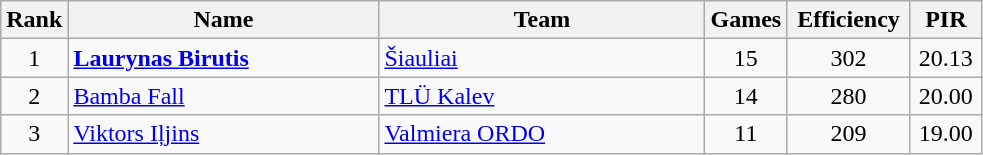<table class="wikitable sortable" style="text-align: center;">
<tr>
<th>Rank</th>
<th width=200>Name</th>
<th width=210>Team</th>
<th>Games</th>
<th width=75>Efficiency</th>
<th width=40>PIR</th>
</tr>
<tr>
<td>1</td>
<td align=left> <strong><a href='#'>Laurynas Birutis</a></strong></td>
<td align=left> <a href='#'>Šiauliai</a></td>
<td>15</td>
<td>302</td>
<td>20.13</td>
</tr>
<tr>
<td>2</td>
<td align=left> <a href='#'>Bamba Fall</a></td>
<td align=left> <a href='#'>TLÜ Kalev</a></td>
<td>14</td>
<td>280</td>
<td>20.00</td>
</tr>
<tr>
<td>3</td>
<td align=left> <a href='#'>Viktors Iļjins</a></td>
<td align=left> <a href='#'>Valmiera ORDO</a></td>
<td>11</td>
<td>209</td>
<td>19.00</td>
</tr>
</table>
